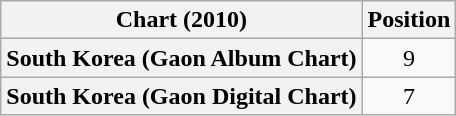<table class="wikitable plainrowheaders" style="text-align:center">
<tr>
<th scope="col">Chart (2010)</th>
<th scope="col">Position</th>
</tr>
<tr>
<th scope="row">South Korea (Gaon Album Chart)</th>
<td>9</td>
</tr>
<tr>
<th scope="row">South Korea (Gaon Digital Chart)</th>
<td>7</td>
</tr>
</table>
